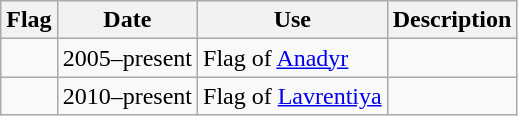<table class="wikitable">
<tr>
<th>Flag</th>
<th>Date</th>
<th>Use</th>
<th>Description</th>
</tr>
<tr>
<td></td>
<td>2005–present</td>
<td>Flag of <a href='#'>Anadyr</a></td>
<td></td>
</tr>
<tr>
<td></td>
<td>2010–present</td>
<td>Flag of <a href='#'>Lavrentiya</a></td>
<td></td>
</tr>
</table>
